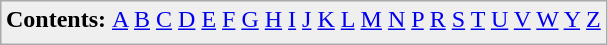<table style="background:#efefef; border:1px solid #aaa;">
<tr>
<td><strong>Contents:</strong></td>
<td><a href='#'>A</a> <a href='#'>B</a> <a href='#'>C</a> <a href='#'>D</a> <a href='#'>E</a> <a href='#'>F</a> <a href='#'>G</a> <a href='#'>H</a> <a href='#'>I</a> <a href='#'>J</a> <a href='#'>K</a> <a href='#'>L</a> <a href='#'>M</a> <a href='#'>N</a> <a href='#'>P</a> <a href='#'>R</a> <a href='#'>S</a> <a href='#'>T</a> <a href='#'>U</a> <a href='#'>V</a> <a href='#'>W</a> <a href='#'>Y</a> <a href='#'>Z</a></td>
</tr>
<tr>
<td></td>
</tr>
</table>
